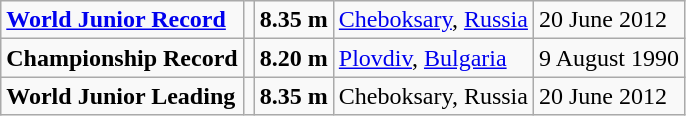<table class="wikitable">
<tr>
<td><strong><a href='#'>World Junior Record</a></strong></td>
<td></td>
<td><strong>8.35 m</strong></td>
<td><a href='#'>Cheboksary</a>, <a href='#'>Russia</a></td>
<td>20 June 2012</td>
</tr>
<tr>
<td><strong>Championship Record</strong></td>
<td></td>
<td><strong>8.20 m</strong></td>
<td><a href='#'>Plovdiv</a>, <a href='#'>Bulgaria</a></td>
<td>9 August 1990</td>
</tr>
<tr>
<td><strong>World Junior Leading</strong></td>
<td></td>
<td><strong>8.35 m</strong></td>
<td>Cheboksary, Russia</td>
<td>20 June 2012</td>
</tr>
</table>
